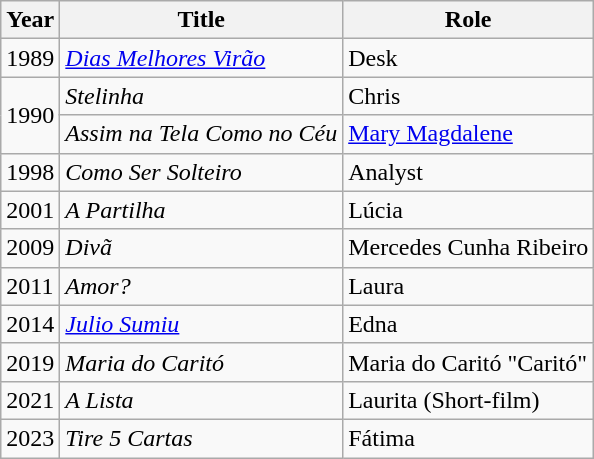<table class="wikitable">
<tr>
<th>Year</th>
<th>Title</th>
<th>Role</th>
</tr>
<tr>
<td>1989</td>
<td><em><a href='#'>Dias Melhores Virão</a></em></td>
<td>Desk</td>
</tr>
<tr>
<td rowspan="2">1990</td>
<td><em>Stelinha</em></td>
<td>Chris</td>
</tr>
<tr>
<td><em>Assim na Tela Como no Céu</em></td>
<td><a href='#'>Mary Magdalene</a></td>
</tr>
<tr>
<td>1998</td>
<td><em>Como Ser Solteiro</em></td>
<td>Analyst</td>
</tr>
<tr>
<td>2001</td>
<td><em>A Partilha</em></td>
<td>Lúcia</td>
</tr>
<tr>
<td>2009</td>
<td><em>Divã</em></td>
<td>Mercedes Cunha Ribeiro</td>
</tr>
<tr>
<td>2011</td>
<td><em>Amor?</em></td>
<td>Laura</td>
</tr>
<tr>
<td>2014</td>
<td><em><a href='#'>Julio Sumiu</a></em></td>
<td>Edna</td>
</tr>
<tr>
<td>2019</td>
<td><em>Maria do Caritó</em></td>
<td>Maria do Caritó "Caritó"</td>
</tr>
<tr>
<td>2021</td>
<td><em>A Lista</em></td>
<td>Laurita (Short-film)</td>
</tr>
<tr>
<td>2023</td>
<td><em>Tire 5 Cartas</em></td>
<td>Fátima</td>
</tr>
</table>
